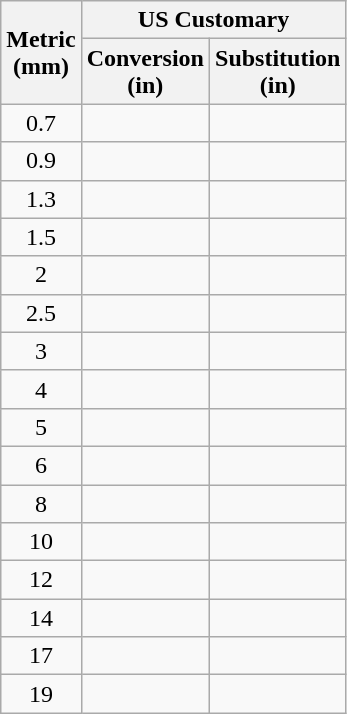<table class="wikitable" style="text-align: center;">
<tr>
<th rowspan="2">Metric<br>(mm)</th>
<th colspan="2">US Customary</th>
</tr>
<tr>
<th>Conversion<br>(in)</th>
<th>Substitution<br>(in)</th>
</tr>
<tr>
<td>0.7</td>
<td></td>
<td></td>
</tr>
<tr>
<td>0.9</td>
<td></td>
<td></td>
</tr>
<tr>
<td>1.3</td>
<td></td>
<td></td>
</tr>
<tr>
<td>1.5</td>
<td></td>
<td></td>
</tr>
<tr>
<td>2</td>
<td></td>
<td></td>
</tr>
<tr>
<td>2.5</td>
<td></td>
<td></td>
</tr>
<tr>
<td>3</td>
<td></td>
<td></td>
</tr>
<tr>
<td>4</td>
<td></td>
<td></td>
</tr>
<tr>
<td>5</td>
<td></td>
<td></td>
</tr>
<tr>
<td>6</td>
<td></td>
<td></td>
</tr>
<tr>
<td>8</td>
<td></td>
<td></td>
</tr>
<tr>
<td>10</td>
<td></td>
<td></td>
</tr>
<tr>
<td>12</td>
<td></td>
<td></td>
</tr>
<tr>
<td>14</td>
<td></td>
<td></td>
</tr>
<tr>
<td>17</td>
<td></td>
<td></td>
</tr>
<tr>
<td>19</td>
<td></td>
<td></td>
</tr>
</table>
